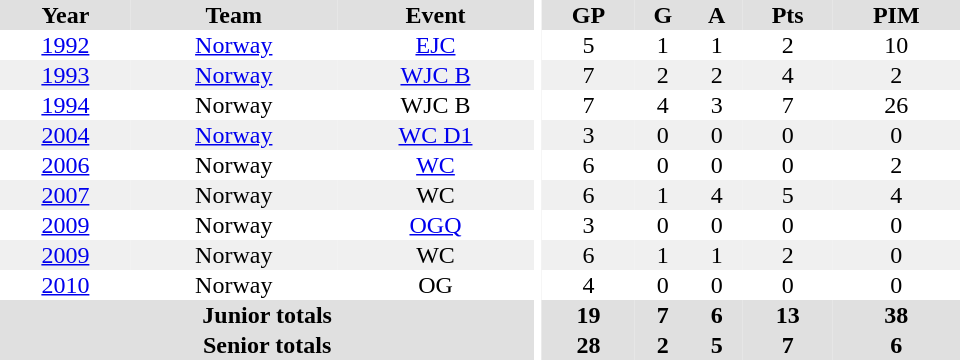<table border="0" cellpadding="1" cellspacing="0" ID="Table3" style="text-align:center; width:40em">
<tr ALIGN="center" bgcolor="#e0e0e0">
<th>Year</th>
<th>Team</th>
<th>Event</th>
<th rowspan="102" bgcolor="#ffffff"></th>
<th>GP</th>
<th>G</th>
<th>A</th>
<th>Pts</th>
<th>PIM</th>
</tr>
<tr>
<td><a href='#'>1992</a></td>
<td><a href='#'>Norway</a></td>
<td><a href='#'>EJC</a></td>
<td>5</td>
<td>1</td>
<td>1</td>
<td>2</td>
<td>10</td>
</tr>
<tr bgcolor="#f0f0f0">
<td><a href='#'>1993</a></td>
<td><a href='#'>Norway</a></td>
<td><a href='#'>WJC B</a></td>
<td>7</td>
<td>2</td>
<td>2</td>
<td>4</td>
<td>2</td>
</tr>
<tr>
<td><a href='#'>1994</a></td>
<td>Norway</td>
<td>WJC B</td>
<td>7</td>
<td>4</td>
<td>3</td>
<td>7</td>
<td>26</td>
</tr>
<tr bgcolor="#f0f0f0">
<td><a href='#'>2004</a></td>
<td><a href='#'>Norway</a></td>
<td><a href='#'>WC D1</a></td>
<td>3</td>
<td>0</td>
<td>0</td>
<td>0</td>
<td>0</td>
</tr>
<tr>
<td><a href='#'>2006</a></td>
<td>Norway</td>
<td><a href='#'>WC</a></td>
<td>6</td>
<td>0</td>
<td>0</td>
<td>0</td>
<td>2</td>
</tr>
<tr bgcolor="#f0f0f0">
<td><a href='#'>2007</a></td>
<td>Norway</td>
<td>WC</td>
<td>6</td>
<td>1</td>
<td>4</td>
<td>5</td>
<td>4</td>
</tr>
<tr>
<td><a href='#'>2009</a></td>
<td>Norway</td>
<td><a href='#'>OGQ</a></td>
<td>3</td>
<td>0</td>
<td>0</td>
<td>0</td>
<td>0</td>
</tr>
<tr bgcolor="#f0f0f0">
<td><a href='#'>2009</a></td>
<td>Norway</td>
<td>WC</td>
<td>6</td>
<td>1</td>
<td>1</td>
<td>2</td>
<td>0</td>
</tr>
<tr>
<td><a href='#'>2010</a></td>
<td>Norway</td>
<td>OG</td>
<td>4</td>
<td>0</td>
<td>0</td>
<td>0</td>
<td>0</td>
</tr>
<tr bgcolor="#e0e0e0">
<th colspan=3>Junior totals</th>
<th>19</th>
<th>7</th>
<th>6</th>
<th>13</th>
<th>38</th>
</tr>
<tr bgcolor="#e0e0e0">
<th colspan=3>Senior totals</th>
<th>28</th>
<th>2</th>
<th>5</th>
<th>7</th>
<th>6</th>
</tr>
</table>
